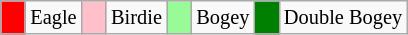<table class="wikitable" span = 50 style="font-size:85%">
<tr>
<td style="background: Red;" width=10></td>
<td>Eagle</td>
<td style="background: Pink;" width=10></td>
<td>Birdie</td>
<td style="background: PaleGreen;" width=10></td>
<td>Bogey</td>
<td style="background: Green;" width=10></td>
<td>Double Bogey</td>
</tr>
</table>
